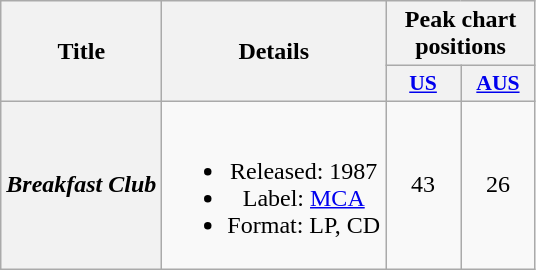<table class="wikitable plainrowheaders" style="text-align:center;">
<tr>
<th rowspan="2">Title</th>
<th rowspan="2">Details</th>
<th colspan="2">Peak chart positions</th>
</tr>
<tr>
<th scope="col" style="width:3em;font-size:90%;"><a href='#'>US</a><br></th>
<th scope="col" style="width:3em;font-size:90%;"><a href='#'>AUS</a><br></th>
</tr>
<tr>
<th scope="row"><em>Breakfast Club</em></th>
<td><br><ul><li>Released: 1987</li><li>Label: <a href='#'>MCA</a></li><li>Format: LP, CD</li></ul></td>
<td>43</td>
<td>26</td>
</tr>
</table>
